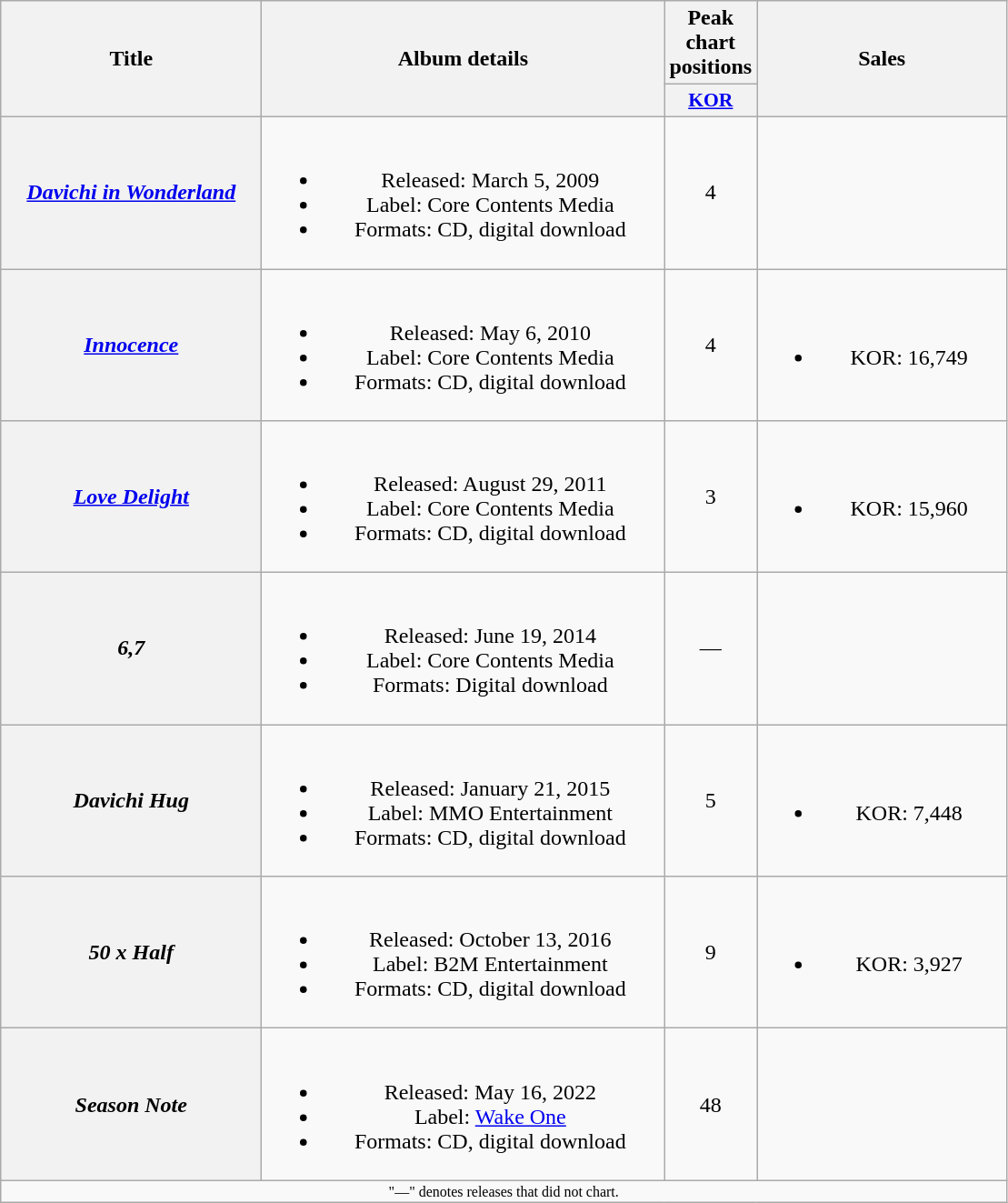<table class="wikitable plainrowheaders" style="text-align:center;">
<tr>
<th rowspan="2" scope="col" style="width:11.5em;">Title</th>
<th rowspan="2" scope="col" style="width:18em;">Album details</th>
<th scope="col" style="width:3em;">Peak chart positions</th>
<th rowspan="2" scope="col" style="width:11em;">Sales</th>
</tr>
<tr>
<th scope="col" style="width:3em;font-size:90%"><a href='#'>KOR</a><br></th>
</tr>
<tr>
<th scope="row"><em><a href='#'>Davichi in Wonderland</a></em></th>
<td><br><ul><li>Released: March 5, 2009</li><li>Label: Core Contents Media</li><li>Formats: CD, digital download</li></ul></td>
<td>4</td>
<td></td>
</tr>
<tr>
<th scope="row"><em><a href='#'>Innocence</a></em></th>
<td><br><ul><li>Released: May 6, 2010</li><li>Label: Core Contents Media</li><li>Formats: CD, digital download</li></ul></td>
<td>4</td>
<td><br><ul><li>KOR: 16,749</li></ul></td>
</tr>
<tr>
<th scope="row"><em><a href='#'>Love Delight</a></em></th>
<td><br><ul><li>Released: August 29, 2011</li><li>Label: Core Contents Media</li><li>Formats: CD, digital download</li></ul></td>
<td>3</td>
<td><br><ul><li>KOR: 15,960</li></ul></td>
</tr>
<tr>
<th scope="row"><em>6,7</em></th>
<td><br><ul><li>Released: June 19, 2014</li><li>Label: Core Contents Media</li><li>Formats: Digital download</li></ul></td>
<td>—</td>
<td></td>
</tr>
<tr>
<th scope="row"><em>Davichi Hug</em></th>
<td><br><ul><li>Released: January 21, 2015</li><li>Label: MMO Entertainment</li><li>Formats: CD, digital download</li></ul></td>
<td>5</td>
<td><br><ul><li>KOR: 7,448</li></ul></td>
</tr>
<tr>
<th scope="row"><em>50 x Half</em></th>
<td><br><ul><li>Released: October 13, 2016</li><li>Label: B2M Entertainment</li><li>Formats: CD, digital download</li></ul></td>
<td>9</td>
<td><br><ul><li>KOR: 3,927</li></ul></td>
</tr>
<tr>
<th scope="row"><em>Season Note</em></th>
<td><br><ul><li>Released: May 16, 2022</li><li>Label: <a href='#'>Wake One</a></li><li>Formats: CD, digital download</li></ul></td>
<td>48</td>
<td></td>
</tr>
<tr>
<td colspan="4" style="font-size:8pt;">"—" denotes releases that did not chart.</td>
</tr>
</table>
